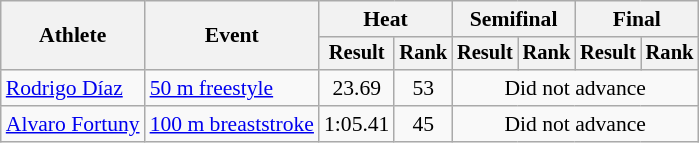<table class="wikitable" style="font-size:90%">
<tr>
<th rowspan="2">Athlete</th>
<th rowspan="2">Event</th>
<th colspan="2">Heat</th>
<th colspan="2">Semifinal</th>
<th colspan="2">Final</th>
</tr>
<tr style="font-size:95%">
<th>Result</th>
<th>Rank</th>
<th>Result</th>
<th>Rank</th>
<th>Result</th>
<th>Rank</th>
</tr>
<tr align=center>
<td align=left><a href='#'>Rodrigo Díaz</a></td>
<td align=left><a href='#'>50 m freestyle</a></td>
<td>23.69</td>
<td>53</td>
<td colspan=4>Did not advance</td>
</tr>
<tr align=center>
<td align=left><a href='#'>Alvaro Fortuny</a></td>
<td align=left><a href='#'>100 m breaststroke</a></td>
<td>1:05.41</td>
<td>45</td>
<td colspan=4>Did not advance</td>
</tr>
</table>
